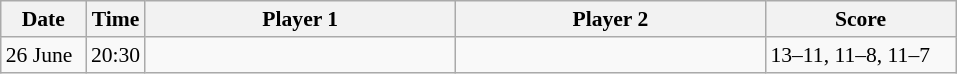<table class="sortable wikitable" style="font-size:90%">
<tr>
<th width="50">Date</th>
<th width="30">Time</th>
<th width="200">Player 1</th>
<th width="200">Player 2</th>
<th width="120">Score</th>
</tr>
<tr>
<td>26 June</td>
<td>20:30</td>
<td><strong></strong></td>
<td></td>
<td>13–11, 11–8, 11–7</td>
</tr>
</table>
